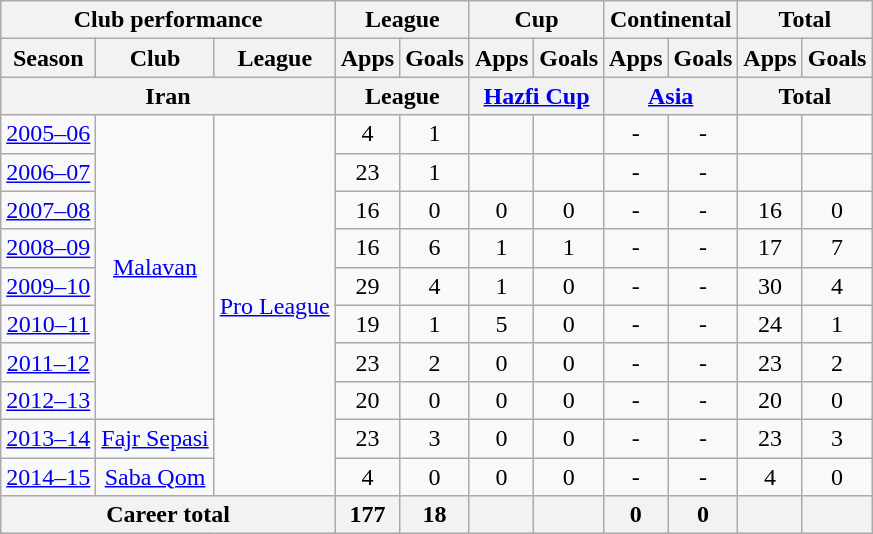<table class="wikitable" style="text-align:center">
<tr>
<th colspan=3>Club performance</th>
<th colspan=2>League</th>
<th colspan=2>Cup</th>
<th colspan=2>Continental</th>
<th colspan=2>Total</th>
</tr>
<tr>
<th>Season</th>
<th>Club</th>
<th>League</th>
<th>Apps</th>
<th>Goals</th>
<th>Apps</th>
<th>Goals</th>
<th>Apps</th>
<th>Goals</th>
<th>Apps</th>
<th>Goals</th>
</tr>
<tr>
<th colspan=3>Iran</th>
<th colspan=2>League</th>
<th colspan=2><a href='#'>Hazfi Cup</a></th>
<th colspan=2><a href='#'>Asia</a></th>
<th colspan=2>Total</th>
</tr>
<tr>
<td><a href='#'>2005–06</a></td>
<td rowspan="8"><a href='#'>Malavan</a></td>
<td rowspan="10"><a href='#'>Pro League</a></td>
<td>4</td>
<td>1</td>
<td></td>
<td></td>
<td>-</td>
<td>-</td>
<td></td>
<td></td>
</tr>
<tr>
<td><a href='#'>2006–07</a></td>
<td>23</td>
<td>1</td>
<td></td>
<td></td>
<td>-</td>
<td>-</td>
<td></td>
<td></td>
</tr>
<tr>
<td><a href='#'>2007–08</a></td>
<td>16</td>
<td>0</td>
<td>0</td>
<td>0</td>
<td>-</td>
<td>-</td>
<td>16</td>
<td>0</td>
</tr>
<tr>
<td><a href='#'>2008–09</a></td>
<td>16</td>
<td>6</td>
<td>1</td>
<td>1</td>
<td>-</td>
<td>-</td>
<td>17</td>
<td>7</td>
</tr>
<tr>
<td><a href='#'>2009–10</a></td>
<td>29</td>
<td>4</td>
<td>1</td>
<td>0</td>
<td>-</td>
<td>-</td>
<td>30</td>
<td>4</td>
</tr>
<tr>
<td><a href='#'>2010–11</a></td>
<td>19</td>
<td>1</td>
<td>5</td>
<td>0</td>
<td>-</td>
<td>-</td>
<td>24</td>
<td>1</td>
</tr>
<tr>
<td><a href='#'>2011–12</a></td>
<td>23</td>
<td>2</td>
<td>0</td>
<td>0</td>
<td>-</td>
<td>-</td>
<td>23</td>
<td>2</td>
</tr>
<tr>
<td><a href='#'>2012–13</a></td>
<td>20</td>
<td>0</td>
<td>0</td>
<td>0</td>
<td>-</td>
<td>-</td>
<td>20</td>
<td>0</td>
</tr>
<tr>
<td><a href='#'>2013–14</a></td>
<td><a href='#'>Fajr Sepasi</a></td>
<td>23</td>
<td>3</td>
<td>0</td>
<td>0</td>
<td>-</td>
<td>-</td>
<td>23</td>
<td>3</td>
</tr>
<tr>
<td><a href='#'>2014–15</a></td>
<td><a href='#'>Saba Qom</a></td>
<td>4</td>
<td>0</td>
<td>0</td>
<td>0</td>
<td>-</td>
<td>-</td>
<td>4</td>
<td>0</td>
</tr>
<tr>
<th colspan=3>Career total</th>
<th>177</th>
<th>18</th>
<th></th>
<th></th>
<th>0</th>
<th>0</th>
<th></th>
<th></th>
</tr>
</table>
